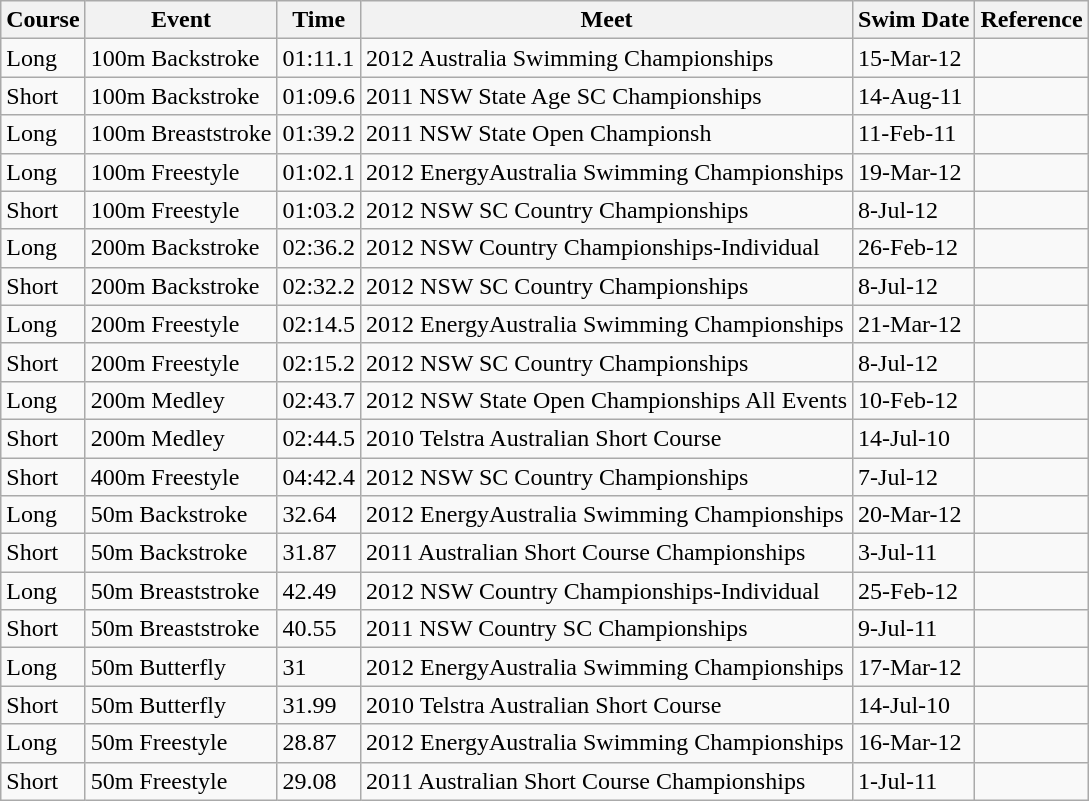<table class="wikitable sortable">
<tr>
<th>Course</th>
<th>Event</th>
<th>Time</th>
<th>Meet</th>
<th>Swim Date</th>
<th>Reference</th>
</tr>
<tr>
<td>Long</td>
<td>100m Backstroke</td>
<td>01:11.1</td>
<td>2012 Australia Swimming Championships</td>
<td>15-Mar-12</td>
<td></td>
</tr>
<tr>
<td>Short</td>
<td>100m Backstroke</td>
<td>01:09.6</td>
<td>2011 NSW State Age SC Championships</td>
<td>14-Aug-11</td>
<td></td>
</tr>
<tr>
<td>Long</td>
<td>100m Breaststroke</td>
<td>01:39.2</td>
<td>2011 NSW State Open Championsh</td>
<td>11-Feb-11</td>
<td></td>
</tr>
<tr>
<td>Long</td>
<td>100m Freestyle</td>
<td>01:02.1</td>
<td>2012 EnergyAustralia Swimming Championships</td>
<td>19-Mar-12</td>
<td></td>
</tr>
<tr>
<td>Short</td>
<td>100m Freestyle</td>
<td>01:03.2</td>
<td>2012 NSW SC Country Championships</td>
<td>8-Jul-12</td>
<td></td>
</tr>
<tr>
<td>Long</td>
<td>200m Backstroke</td>
<td>02:36.2</td>
<td>2012 NSW Country Championships-Individual</td>
<td>26-Feb-12</td>
<td></td>
</tr>
<tr>
<td>Short</td>
<td>200m Backstroke</td>
<td>02:32.2</td>
<td>2012 NSW SC Country Championships</td>
<td>8-Jul-12</td>
<td></td>
</tr>
<tr>
<td>Long</td>
<td>200m Freestyle</td>
<td>02:14.5</td>
<td>2012 EnergyAustralia Swimming Championships</td>
<td>21-Mar-12</td>
<td></td>
</tr>
<tr>
<td>Short</td>
<td>200m Freestyle</td>
<td>02:15.2</td>
<td>2012 NSW SC Country Championships</td>
<td>8-Jul-12</td>
<td></td>
</tr>
<tr>
<td>Long</td>
<td>200m Medley</td>
<td>02:43.7</td>
<td>2012 NSW State Open Championships All Events</td>
<td>10-Feb-12</td>
<td></td>
</tr>
<tr>
<td>Short</td>
<td>200m Medley</td>
<td>02:44.5</td>
<td>2010 Telstra Australian Short Course</td>
<td>14-Jul-10</td>
<td></td>
</tr>
<tr>
<td>Short</td>
<td>400m Freestyle</td>
<td>04:42.4</td>
<td>2012 NSW SC Country Championships</td>
<td>7-Jul-12</td>
<td></td>
</tr>
<tr>
<td>Long</td>
<td>50m Backstroke</td>
<td>32.64</td>
<td>2012 EnergyAustralia Swimming Championships</td>
<td>20-Mar-12</td>
<td></td>
</tr>
<tr>
<td>Short</td>
<td>50m Backstroke</td>
<td>31.87</td>
<td>2011 Australian Short Course Championships</td>
<td>3-Jul-11</td>
<td></td>
</tr>
<tr>
<td>Long</td>
<td>50m Breaststroke</td>
<td>42.49</td>
<td>2012 NSW Country Championships-Individual</td>
<td>25-Feb-12</td>
<td></td>
</tr>
<tr>
<td>Short</td>
<td>50m Breaststroke</td>
<td>40.55</td>
<td>2011 NSW Country SC Championships</td>
<td>9-Jul-11</td>
<td></td>
</tr>
<tr>
<td>Long</td>
<td>50m Butterfly</td>
<td>31</td>
<td>2012 EnergyAustralia Swimming Championships</td>
<td>17-Mar-12</td>
<td></td>
</tr>
<tr>
<td>Short</td>
<td>50m Butterfly</td>
<td>31.99</td>
<td>2010 Telstra Australian Short Course</td>
<td>14-Jul-10</td>
<td></td>
</tr>
<tr>
<td>Long</td>
<td>50m Freestyle</td>
<td>28.87</td>
<td>2012 EnergyAustralia Swimming Championships</td>
<td>16-Mar-12</td>
<td></td>
</tr>
<tr>
<td>Short</td>
<td>50m Freestyle</td>
<td>29.08</td>
<td>2011 Australian Short Course Championships</td>
<td>1-Jul-11</td>
<td></td>
</tr>
</table>
